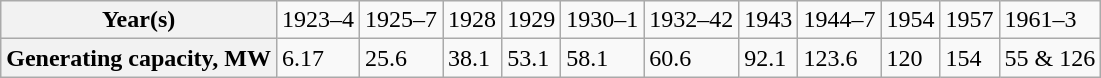<table class="wikitable">
<tr>
<th scope="row">Year(s)</th>
<td>1923–4</td>
<td>1925–7</td>
<td>1928</td>
<td>1929</td>
<td>1930–1</td>
<td>1932–42</td>
<td>1943</td>
<td>1944–7</td>
<td>1954</td>
<td>1957</td>
<td>1961–3</td>
</tr>
<tr>
<th scope="row">Generating  capacity, MW</th>
<td>6.17</td>
<td>25.6</td>
<td>38.1</td>
<td>53.1</td>
<td>58.1</td>
<td>60.6</td>
<td>92.1</td>
<td>123.6</td>
<td>120</td>
<td>154</td>
<td>55 & 126</td>
</tr>
</table>
